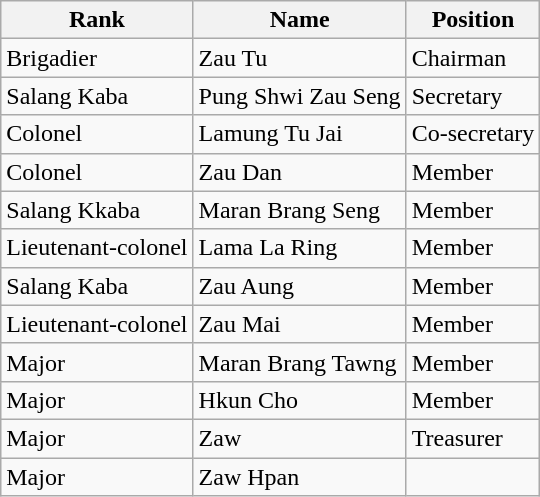<table class="wikitable">
<tr>
<th>Rank</th>
<th>Name</th>
<th>Position</th>
</tr>
<tr>
<td>Brigadier</td>
<td>Zau Tu</td>
<td>Chairman</td>
</tr>
<tr>
<td>Salang Kaba</td>
<td>Pung Shwi Zau Seng</td>
<td>Secretary</td>
</tr>
<tr>
<td>Colonel</td>
<td>Lamung Tu Jai</td>
<td>Co-secretary</td>
</tr>
<tr>
<td>Colonel</td>
<td>Zau Dan</td>
<td>Member</td>
</tr>
<tr>
<td>Salang Kkaba</td>
<td>Maran Brang Seng</td>
<td>Member</td>
</tr>
<tr>
<td>Lieutenant-colonel</td>
<td>Lama La Ring</td>
<td>Member</td>
</tr>
<tr>
<td>Salang Kaba</td>
<td>Zau Aung</td>
<td>Member</td>
</tr>
<tr>
<td>Lieutenant-colonel</td>
<td>Zau Mai</td>
<td>Member</td>
</tr>
<tr>
<td>Major</td>
<td>Maran Brang Tawng</td>
<td>Member</td>
</tr>
<tr>
<td>Major</td>
<td>Hkun Cho</td>
<td>Member</td>
</tr>
<tr>
<td>Major</td>
<td>Zaw</td>
<td>Treasurer</td>
</tr>
<tr>
<td>Major</td>
<td>Zaw Hpan</td>
<td></td>
</tr>
</table>
